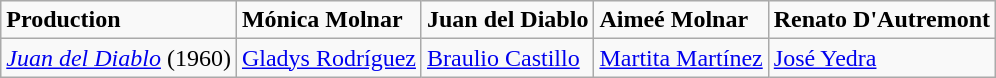<table class="wikitable">
<tr>
<td><strong>Production</strong></td>
<td><strong>Mónica Molnar</strong></td>
<td><strong>Juan del Diablo</strong></td>
<td><strong>Aimeé Molnar</strong></td>
<td><strong>Renato D'Autremont</strong></td>
</tr>
<tr>
<td><em><a href='#'>Juan del Diablo</a></em> (1960)</td>
<td><a href='#'>Gladys Rodríguez</a></td>
<td><a href='#'>Braulio Castillo</a></td>
<td><a href='#'>Martita Martínez</a></td>
<td><a href='#'>José Yedra</a></td>
</tr>
</table>
